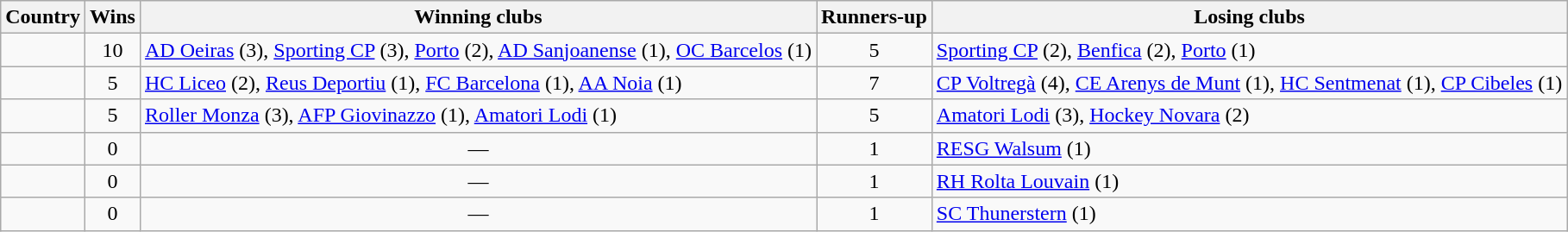<table class="wikitable sortable">
<tr>
<th>Country</th>
<th>Wins</th>
<th>Winning clubs</th>
<th>Runners-up</th>
<th>Losing clubs</th>
</tr>
<tr>
<td></td>
<td align=center>10</td>
<td><a href='#'>AD Oeiras</a> (3), <a href='#'>Sporting CP</a> (3), <a href='#'>Porto</a> (2), <a href='#'>AD Sanjoanense</a> (1), <a href='#'>OC Barcelos</a> (1)</td>
<td align=center>5</td>
<td><a href='#'>Sporting CP</a> (2), <a href='#'>Benfica</a> (2), <a href='#'>Porto</a> (1)</td>
</tr>
<tr>
<td></td>
<td align=center>5</td>
<td><a href='#'>HC Liceo</a> (2), <a href='#'>Reus Deportiu</a> (1), <a href='#'>FC Barcelona</a> (1), <a href='#'>AA Noia</a> (1)</td>
<td align=center>7</td>
<td><a href='#'>CP Voltregà</a> (4), <a href='#'>CE Arenys de Munt</a> (1), <a href='#'>HC Sentmenat</a> (1), <a href='#'>CP Cibeles</a> (1)</td>
</tr>
<tr>
<td></td>
<td align=center>5</td>
<td><a href='#'>Roller Monza</a> (3), <a href='#'>AFP Giovinazzo</a> (1), <a href='#'>Amatori Lodi</a> (1)</td>
<td align=center>5</td>
<td><a href='#'>Amatori Lodi</a> (3), <a href='#'>Hockey Novara</a> (2)</td>
</tr>
<tr>
<td></td>
<td align=center>0</td>
<td align=center>—</td>
<td align=center>1</td>
<td><a href='#'>RESG Walsum</a> (1)</td>
</tr>
<tr>
<td></td>
<td align=center>0</td>
<td align=center>—</td>
<td align=center>1</td>
<td><a href='#'>RH Rolta Louvain</a> (1)</td>
</tr>
<tr>
<td></td>
<td align=center>0</td>
<td align=center>—</td>
<td align=center>1</td>
<td><a href='#'>SC Thunerstern</a> (1)</td>
</tr>
</table>
